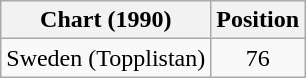<table class="wikitable">
<tr>
<th>Chart (1990)</th>
<th>Position</th>
</tr>
<tr>
<td>Sweden (Topplistan)</td>
<td align="center">76</td>
</tr>
</table>
